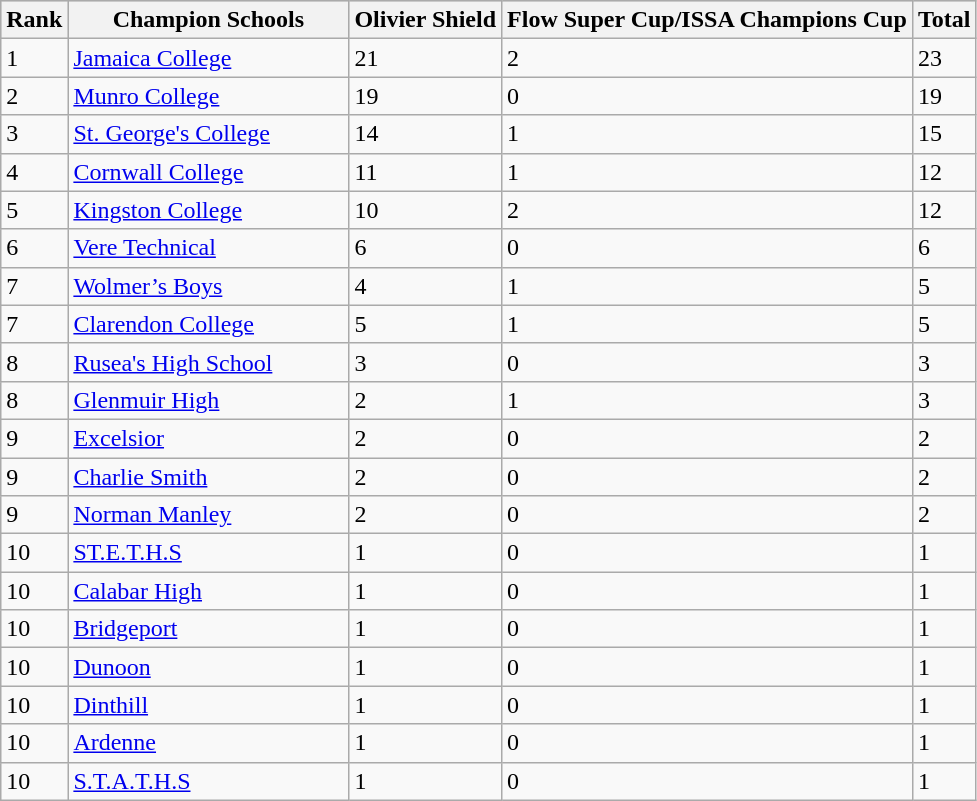<table class="wikitable sortable">
<tr style="background:#cccccc;">
<th>Rank</th>
<th width=180>Champion Schools</th>
<th align="center">Olivier Shield</th>
<th align="center">Flow Super Cup/ISSA Champions Cup</th>
<th align="center">Total</th>
</tr>
<tr>
<td>1</td>
<td><a href='#'>Jamaica College</a></td>
<td>21</td>
<td>2</td>
<td>23</td>
</tr>
<tr>
<td>2</td>
<td><a href='#'>Munro College</a></td>
<td>19</td>
<td>0</td>
<td>19</td>
</tr>
<tr>
<td>3</td>
<td><a href='#'>St. George's College</a></td>
<td>14</td>
<td>1</td>
<td>15</td>
</tr>
<tr>
<td>4</td>
<td><a href='#'>Cornwall College</a></td>
<td>11</td>
<td>1</td>
<td>12</td>
</tr>
<tr>
<td>5</td>
<td><a href='#'>Kingston College</a></td>
<td>10</td>
<td>2</td>
<td>12</td>
</tr>
<tr>
<td>6</td>
<td><a href='#'>Vere Technical</a></td>
<td>6</td>
<td>0</td>
<td>6</td>
</tr>
<tr>
<td>7</td>
<td><a href='#'>Wolmer’s Boys</a></td>
<td>4</td>
<td>1</td>
<td>5</td>
</tr>
<tr>
<td>7</td>
<td><a href='#'>Clarendon College</a></td>
<td>5</td>
<td>1</td>
<td>5</td>
</tr>
<tr>
<td>8</td>
<td><a href='#'>Rusea's High School</a></td>
<td>3</td>
<td>0</td>
<td>3</td>
</tr>
<tr>
<td>8</td>
<td><a href='#'>Glenmuir High</a></td>
<td>2</td>
<td>1</td>
<td>3</td>
</tr>
<tr>
<td>9</td>
<td><a href='#'>Excelsior</a></td>
<td>2</td>
<td>0</td>
<td>2</td>
</tr>
<tr>
<td>9</td>
<td><a href='#'>Charlie Smith</a></td>
<td>2</td>
<td>0</td>
<td>2</td>
</tr>
<tr>
<td>9</td>
<td><a href='#'>Norman Manley</a></td>
<td>2</td>
<td>0</td>
<td>2</td>
</tr>
<tr>
<td>10</td>
<td><a href='#'>ST.E.T.H.S</a></td>
<td>1</td>
<td>0</td>
<td>1</td>
</tr>
<tr>
<td>10</td>
<td><a href='#'>Calabar High</a></td>
<td>1</td>
<td>0</td>
<td>1</td>
</tr>
<tr>
<td>10</td>
<td><a href='#'>Bridgeport</a></td>
<td>1</td>
<td>0</td>
<td>1</td>
</tr>
<tr>
<td>10</td>
<td><a href='#'>Dunoon</a></td>
<td>1</td>
<td>0</td>
<td>1</td>
</tr>
<tr>
<td>10</td>
<td><a href='#'>Dinthill</a></td>
<td>1</td>
<td>0</td>
<td>1</td>
</tr>
<tr>
<td>10</td>
<td><a href='#'>Ardenne</a></td>
<td>1</td>
<td>0</td>
<td>1</td>
</tr>
<tr>
<td>10</td>
<td><a href='#'>S.T.A.T.H.S</a></td>
<td>1</td>
<td>0</td>
<td>1</td>
</tr>
</table>
